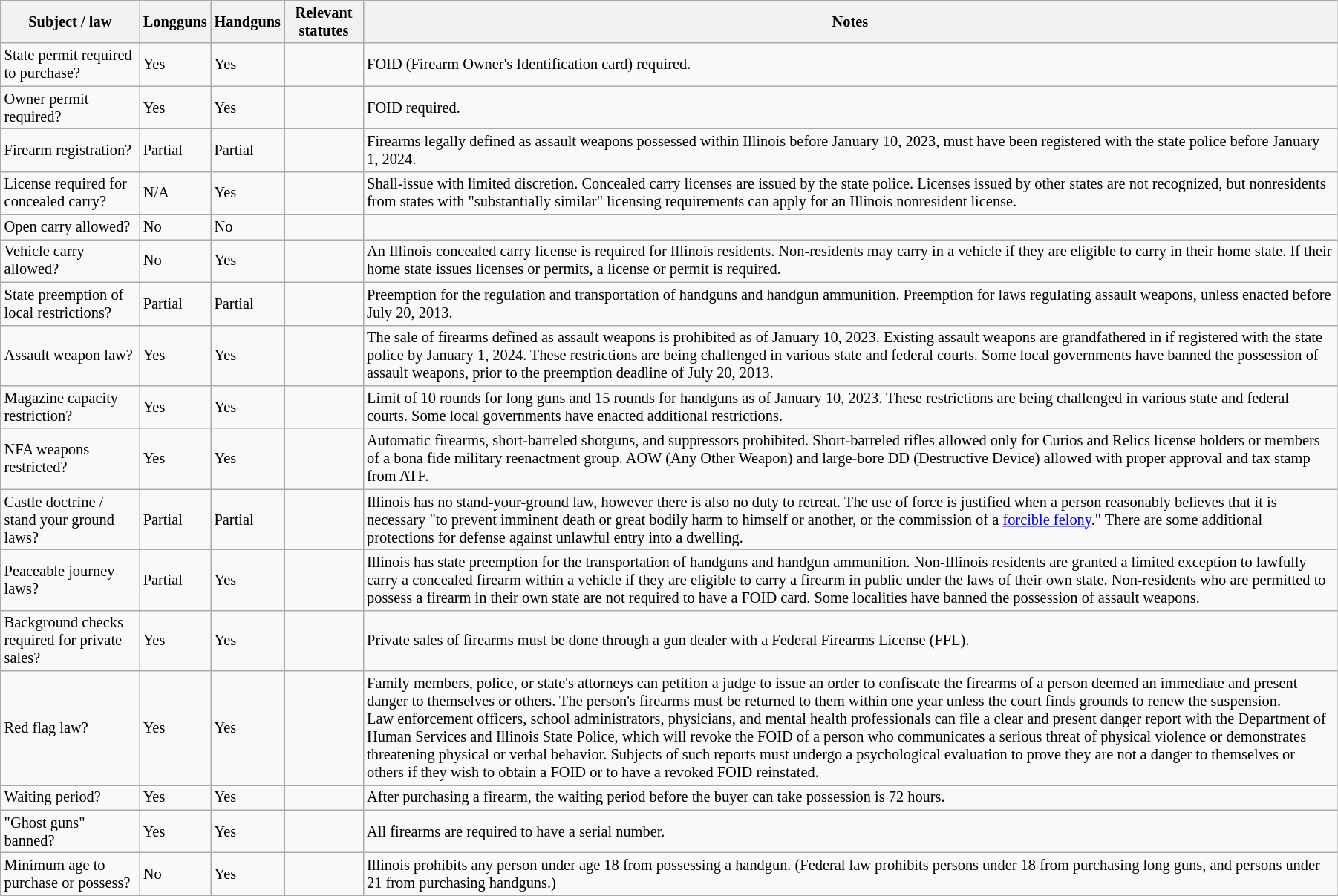<table class="wikitable" style="font-size:85%; width:95%;">
<tr>
<th>Subject / law</th>
<th>Longguns</th>
<th>Handguns</th>
<th>Relevant statutes</th>
<th>Notes</th>
</tr>
<tr>
<td>State permit required to purchase?</td>
<td>Yes</td>
<td>Yes</td>
<td></td>
<td>FOID (Firearm Owner's Identification card) required.</td>
</tr>
<tr>
<td>Owner permit required?</td>
<td>Yes</td>
<td>Yes</td>
<td></td>
<td>FOID required.</td>
</tr>
<tr>
<td>Firearm registration?</td>
<td>Partial</td>
<td>Partial</td>
<td></td>
<td>Firearms legally defined as assault weapons possessed within Illinois before January 10, 2023, must have been registered with the state police before January 1, 2024.</td>
</tr>
<tr>
<td>License required for concealed carry?</td>
<td>N/A</td>
<td>Yes</td>
<td></td>
<td>Shall-issue with limited discretion. Concealed carry licenses are issued by the state police. Licenses issued by other states are not recognized, but nonresidents from states with "substantially similar" licensing requirements can apply for an Illinois nonresident license.</td>
</tr>
<tr>
<td>Open carry allowed?</td>
<td>No</td>
<td>No</td>
<td></td>
<td></td>
</tr>
<tr>
<td>Vehicle carry allowed?</td>
<td>No</td>
<td>Yes</td>
<td></td>
<td>An Illinois concealed carry license is required for Illinois residents. Non-residents may carry in a vehicle if they are eligible to carry in their home state. If their home state issues licenses or permits, a license or permit is required.</td>
</tr>
<tr>
<td>State preemption of local restrictions?</td>
<td>Partial</td>
<td>Partial</td>
<td></td>
<td>Preemption for the regulation and transportation of handguns and handgun ammunition. Preemption for laws regulating assault weapons, unless enacted before July 20, 2013.</td>
</tr>
<tr>
<td>Assault weapon law?</td>
<td>Yes</td>
<td>Yes</td>
<td></td>
<td>The sale of firearms defined as assault weapons is prohibited as of January 10, 2023. Existing  assault weapons are grandfathered in if registered with the state police by January 1, 2024. These restrictions are being challenged in various state and federal courts.  Some local governments have banned the possession of assault weapons, prior to the preemption deadline of July 20, 2013.</td>
</tr>
<tr>
<td>Magazine capacity restriction?</td>
<td>Yes</td>
<td>Yes</td>
<td></td>
<td>Limit of 10 rounds for long guns and 15 rounds for handguns as of January 10, 2023. These restrictions are being challenged in various state and federal courts. Some local governments have enacted additional restrictions.</td>
</tr>
<tr>
<td>NFA weapons restricted?</td>
<td>Yes</td>
<td>Yes</td>
<td> <br> </td>
<td>Automatic firearms, short-barreled shotguns, and suppressors prohibited. Short-barreled rifles allowed only for Curios and Relics license holders or members of a bona fide military reenactment group. AOW (Any Other Weapon) and large-bore DD (Destructive Device) allowed with proper approval and tax stamp from ATF.</td>
</tr>
<tr>
<td>Castle doctrine / stand your ground laws?</td>
<td>Partial</td>
<td>Partial</td>
<td></td>
<td>Illinois has no stand-your-ground law, however there is also no duty to retreat. The use of force is justified when a person reasonably believes that it is necessary "to prevent imminent death or great bodily harm to himself or another, or the commission of a <a href='#'>forcible felony</a>." There are some additional protections for defense against unlawful entry into a dwelling.</td>
</tr>
<tr>
<td>Peaceable journey laws?</td>
<td>Partial</td>
<td>Yes</td>
<td></td>
<td>Illinois has state preemption for the transportation of handguns and handgun ammunition. Non-Illinois residents are granted a limited exception to lawfully carry a concealed firearm within a vehicle if they are eligible to carry a firearm in public under the laws of their own state. Non-residents who are permitted to possess a firearm in their own state are not required to have a FOID card. Some localities have banned the possession of assault weapons.</td>
</tr>
<tr>
<td>Background checks required for private sales?</td>
<td>Yes</td>
<td>Yes</td>
<td></td>
<td>Private sales of firearms must be done through a gun dealer with a Federal Firearms License (FFL).</td>
</tr>
<tr>
<td>Red flag law?</td>
<td>Yes</td>
<td>Yes</td>
<td><br></td>
<td>Family members, police, or state's attorneys can petition a judge to issue an order to confiscate the firearms of a person deemed an immediate and present danger to themselves or others. The person's firearms must be returned to them within one year unless the court finds grounds to renew the suspension.<br>Law enforcement officers, school administrators, physicians, and mental health professionals can file a clear and present danger report with the Department of Human Services and Illinois State Police, which will revoke the FOID of a person who communicates a serious threat of physical violence or demonstrates threatening physical or verbal behavior. Subjects of such reports must undergo a psychological evaluation to prove they are not a danger to themselves or others if they wish to obtain a FOID or to have a revoked FOID reinstated.</td>
</tr>
<tr>
<td>Waiting period?</td>
<td>Yes</td>
<td>Yes</td>
<td></td>
<td>After purchasing a firearm, the waiting period before the buyer can take possession is 72 hours.</td>
</tr>
<tr>
<td>"Ghost guns" banned?</td>
<td>Yes</td>
<td>Yes</td>
<td></td>
<td>All firearms are required to have a serial number.</td>
</tr>
<tr>
<td>Minimum age to purchase or possess?</td>
<td>No</td>
<td>Yes</td>
<td></td>
<td>Illinois prohibits any person under age 18 from possessing a handgun. (Federal law prohibits persons under 18 from purchasing long guns, and persons under 21 from purchasing handguns.)</td>
</tr>
</table>
